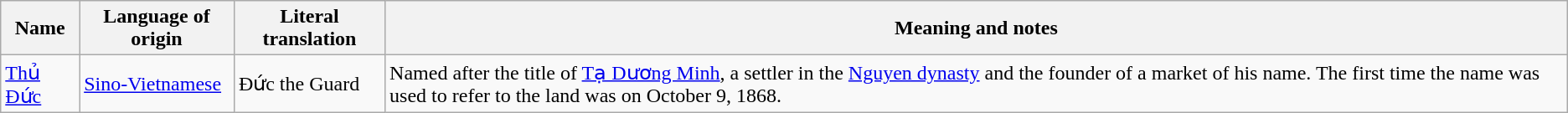<table class="wikitable sortable">
<tr>
<th>Name</th>
<th>Language of origin</th>
<th>Literal translation</th>
<th>Meaning and notes</th>
</tr>
<tr>
<td><a href='#'>Thủ Đức</a></td>
<td><a href='#'>Sino-Vietnamese</a></td>
<td>Đức the Guard</td>
<td>Named after the title of <a href='#'>Tạ Dương Minh</a>, a settler in the <a href='#'>Nguyen dynasty</a> and the founder of a market of his name. The first time the name was used to refer to the land was on October 9, 1868.</td>
</tr>
</table>
